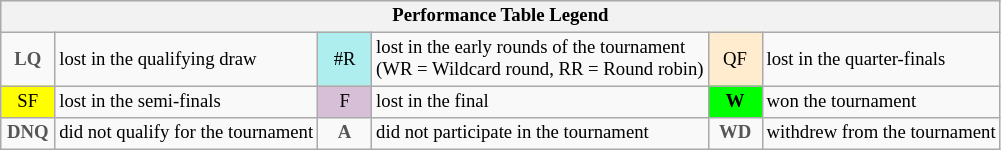<table class="wikitable" style="font-size:78%;">
<tr bgcolor="#efefef">
<th colspan="6">Performance Table Legend</th>
</tr>
<tr>
<td align="center" style="color:#555555;" width="30"><strong>LQ</strong></td>
<td>lost in the qualifying draw</td>
<td align="center" style="background:#afeeee;">#R</td>
<td>lost in the early rounds of the tournament<br>(WR = Wildcard round, RR = Round robin)</td>
<td align="center" style="background:#ffebcd;">QF</td>
<td>lost in the quarter-finals</td>
</tr>
<tr>
<td align="center" style="background:yellow;">SF</td>
<td>lost in the semi-finals</td>
<td align="center" style="background:#D8BFD8;">F</td>
<td>lost in the final</td>
<td align="center" style="background:#00ff00;"><strong>W</strong></td>
<td>won the tournament</td>
</tr>
<tr>
<td align="center" style="color:#555555;" width="30"><strong>DNQ</strong></td>
<td>did not qualify for the tournament</td>
<td align="center" style="color:#555555;" width="30"><strong>A</strong></td>
<td>did not participate in the tournament</td>
<td align="center" style="color:#555555;" width="30"><strong>WD</strong></td>
<td>withdrew from the tournament</td>
</tr>
</table>
